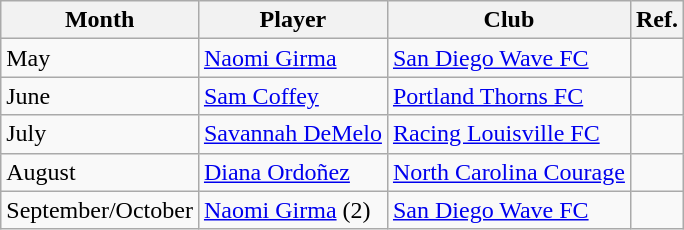<table class="wikitable">
<tr>
<th>Month</th>
<th>Player</th>
<th>Club</th>
<th>Ref.</th>
</tr>
<tr>
<td>May</td>
<td> <a href='#'>Naomi Girma</a></td>
<td><a href='#'>San Diego Wave FC</a></td>
<td></td>
</tr>
<tr>
<td>June</td>
<td> <a href='#'>Sam Coffey</a></td>
<td><a href='#'>Portland Thorns FC</a></td>
<td></td>
</tr>
<tr>
<td>July</td>
<td> <a href='#'>Savannah DeMelo</a></td>
<td><a href='#'>Racing Louisville FC</a></td>
<td></td>
</tr>
<tr>
<td>August</td>
<td> <a href='#'>Diana Ordoñez</a></td>
<td><a href='#'>North Carolina Courage</a></td>
<td></td>
</tr>
<tr>
<td>September/October</td>
<td> <a href='#'>Naomi Girma</a> (2)</td>
<td><a href='#'>San Diego Wave FC</a></td>
<td></td>
</tr>
</table>
